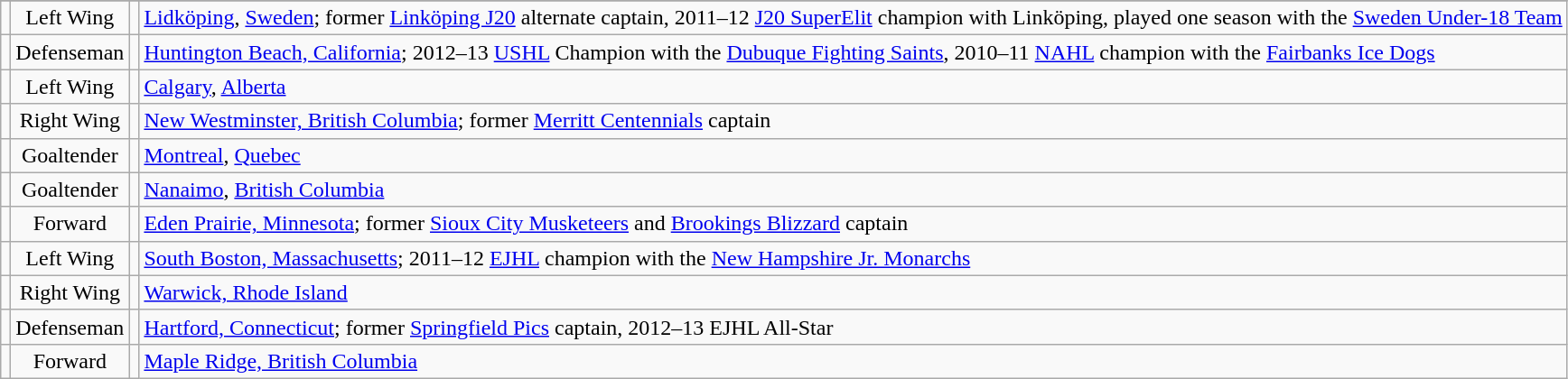<table class="wikitable sortable" style="text-align:center;">
<tr>
</tr>
<tr>
<td></td>
<td>Left Wing</td>
<td></td>
<td align=left><a href='#'>Lidköping</a>, <a href='#'>Sweden</a>; former <a href='#'>Linköping J20</a> alternate captain, 2011–12 <a href='#'>J20 SuperElit</a> champion with Linköping, played one season with the <a href='#'>Sweden Under-18 Team</a></td>
</tr>
<tr>
<td></td>
<td>Defenseman</td>
<td></td>
<td align=left><a href='#'>Huntington Beach, California</a>; 2012–13 <a href='#'>USHL</a> Champion with the <a href='#'>Dubuque Fighting Saints</a>, 2010–11 <a href='#'>NAHL</a> champion with the <a href='#'>Fairbanks Ice Dogs</a></td>
</tr>
<tr>
<td></td>
<td>Left Wing</td>
<td></td>
<td align=left><a href='#'>Calgary</a>, <a href='#'>Alberta</a></td>
</tr>
<tr>
<td></td>
<td>Right Wing</td>
<td></td>
<td align=left><a href='#'>New Westminster, British Columbia</a>; former <a href='#'>Merritt Centennials</a> captain</td>
</tr>
<tr>
<td></td>
<td>Goaltender</td>
<td></td>
<td align=left><a href='#'>Montreal</a>, <a href='#'>Quebec</a></td>
</tr>
<tr>
<td></td>
<td>Goaltender</td>
<td></td>
<td align=left><a href='#'>Nanaimo</a>, <a href='#'>British Columbia</a></td>
</tr>
<tr>
<td></td>
<td>Forward</td>
<td></td>
<td align=left><a href='#'>Eden Prairie, Minnesota</a>; former <a href='#'>Sioux City Musketeers</a> and <a href='#'>Brookings Blizzard</a> captain</td>
</tr>
<tr>
<td></td>
<td>Left Wing</td>
<td></td>
<td align=left><a href='#'>South Boston, Massachusetts</a>; 2011–12 <a href='#'>EJHL</a> champion with the <a href='#'>New Hampshire Jr. Monarchs</a></td>
</tr>
<tr>
<td></td>
<td>Right Wing</td>
<td></td>
<td align=left><a href='#'>Warwick, Rhode Island</a></td>
</tr>
<tr>
<td></td>
<td>Defenseman</td>
<td></td>
<td align=left><a href='#'>Hartford, Connecticut</a>; former <a href='#'>Springfield Pics</a> captain, 2012–13 EJHL All-Star</td>
</tr>
<tr>
<td></td>
<td>Forward</td>
<td></td>
<td align=left><a href='#'>Maple Ridge, British Columbia</a></td>
</tr>
</table>
